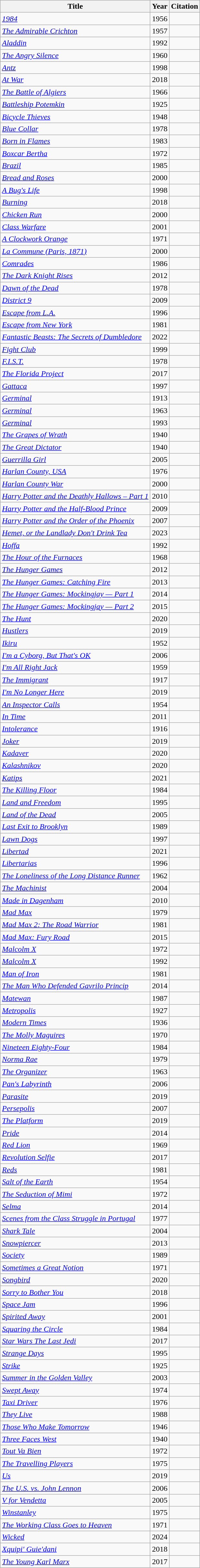<table class="wikitable sortable">
<tr>
<th>Title</th>
<th>Year</th>
<th>Citation</th>
</tr>
<tr>
<td><em><a href='#'>1984</a></em></td>
<td>1956</td>
<td></td>
</tr>
<tr>
<td><em><a href='#'>The Admirable Crichton</a></em></td>
<td>1957</td>
<td></td>
</tr>
<tr>
<td><em><a href='#'>Aladdin</a></em></td>
<td>1992</td>
<td></td>
</tr>
<tr>
<td><em><a href='#'>The Angry Silence</a></em></td>
<td>1960</td>
<td></td>
</tr>
<tr>
<td><em><a href='#'>Antz</a></em></td>
<td>1998</td>
<td></td>
</tr>
<tr>
<td><em><a href='#'>At War</a></em></td>
<td>2018</td>
<td></td>
</tr>
<tr>
<td><em><a href='#'>The Battle of Algiers</a></em></td>
<td>1966</td>
<td></td>
</tr>
<tr>
<td><em><a href='#'>Battleship Potemkin</a></em></td>
<td>1925</td>
<td></td>
</tr>
<tr>
<td><em><a href='#'>Bicycle Thieves</a></em></td>
<td>1948</td>
<td></td>
</tr>
<tr>
<td><em><a href='#'>Blue Collar</a></em></td>
<td>1978</td>
<td></td>
</tr>
<tr>
<td><em><a href='#'>Born in Flames</a></em></td>
<td>1983</td>
<td></td>
</tr>
<tr>
<td><em><a href='#'>Boxcar Bertha</a></em></td>
<td>1972</td>
<td></td>
</tr>
<tr>
<td><em><a href='#'>Brazil</a></em></td>
<td>1985</td>
<td></td>
</tr>
<tr>
<td><em><a href='#'>Bread and Roses</a></em></td>
<td>2000</td>
<td></td>
</tr>
<tr>
<td><em><a href='#'>A Bug's Life</a></em></td>
<td>1998</td>
<td></td>
</tr>
<tr>
<td><em><a href='#'>Burning</a></em></td>
<td>2018</td>
<td></td>
</tr>
<tr>
<td><em><a href='#'>Chicken Run</a></em></td>
<td>2000</td>
<td></td>
</tr>
<tr>
<td><a href='#'><em>Class Warfare</em></a></td>
<td>2001</td>
<td></td>
</tr>
<tr>
<td><em><a href='#'>A Clockwork Orange</a></em></td>
<td>1971</td>
<td></td>
</tr>
<tr>
<td><em><a href='#'>La Commune (Paris, 1871)</a></em></td>
<td>2000</td>
<td></td>
</tr>
<tr>
<td><em><a href='#'>Comrades</a></em></td>
<td>1986</td>
<td></td>
</tr>
<tr>
<td><em><a href='#'>The Dark Knight Rises</a></em></td>
<td>2012</td>
<td></td>
</tr>
<tr>
<td><em><a href='#'>Dawn of the Dead</a></em></td>
<td>1978</td>
<td></td>
</tr>
<tr>
<td><em><a href='#'>District 9</a></em></td>
<td>2009</td>
<td></td>
</tr>
<tr>
<td><em><a href='#'>Escape from L.A.</a></em></td>
<td>1996</td>
<td></td>
</tr>
<tr>
<td><em><a href='#'>Escape from New York</a></em></td>
<td>1981</td>
<td></td>
</tr>
<tr>
<td><em><a href='#'>Fantastic Beasts: The Secrets of Dumbledore</a></em></td>
<td>2022</td>
<td></td>
</tr>
<tr>
<td><em><a href='#'>Fight Club</a></em></td>
<td>1999</td>
<td></td>
</tr>
<tr>
<td><em><a href='#'>F.I.S.T.</a></em></td>
<td>1978</td>
<td></td>
</tr>
<tr>
<td><em><a href='#'>The Florida Project</a></em></td>
<td>2017</td>
<td></td>
</tr>
<tr>
<td><em><a href='#'>Gattaca</a></em></td>
<td>1997</td>
<td></td>
</tr>
<tr>
<td><em><a href='#'>Germinal</a></em></td>
<td>1913</td>
<td></td>
</tr>
<tr>
<td><em><a href='#'>Germinal</a></em></td>
<td>1963</td>
<td></td>
</tr>
<tr>
<td><em><a href='#'>Germinal</a></em></td>
<td>1993</td>
<td></td>
</tr>
<tr>
<td><em><a href='#'>The Grapes of Wrath</a></em></td>
<td>1940</td>
<td></td>
</tr>
<tr>
<td><em><a href='#'>The Great Dictator</a></em></td>
<td>1940</td>
<td></td>
</tr>
<tr>
<td><em><a href='#'>Guerrilla Girl</a></em></td>
<td>2005</td>
<td></td>
</tr>
<tr>
<td><em><a href='#'>Harlan County, USA</a></em></td>
<td>1976</td>
<td></td>
</tr>
<tr>
<td><em><a href='#'>Harlan County War</a></em></td>
<td>2000</td>
<td></td>
</tr>
<tr>
<td><em><a href='#'>Harry Potter and the Deathly Hallows – Part 1</a></em></td>
<td>2010</td>
<td></td>
</tr>
<tr>
<td><em><a href='#'>Harry Potter and the Half-Blood Prince</a></em></td>
<td>2009</td>
<td></td>
</tr>
<tr>
<td><em><a href='#'>Harry Potter and the Order of the Phoenix</a></em></td>
<td>2007</td>
<td></td>
</tr>
<tr>
<td><em><a href='#'>Hemet, or the Landlady Don't Drink Tea</a></em></td>
<td>2023</td>
<td></td>
</tr>
<tr>
<td><em><a href='#'>Hoffa</a></em></td>
<td>1992</td>
<td></td>
</tr>
<tr>
<td><em><a href='#'>The Hour of the Furnaces</a></em></td>
<td>1968</td>
<td></td>
</tr>
<tr>
<td><em><a href='#'>The Hunger Games</a></em></td>
<td>2012</td>
<td></td>
</tr>
<tr>
<td><em><a href='#'>The Hunger Games: Catching Fire</a></em></td>
<td>2013</td>
<td></td>
</tr>
<tr>
<td><em><a href='#'>The Hunger Games: Mockingjay — Part 1</a></em></td>
<td>2014</td>
<td></td>
</tr>
<tr>
<td><em><a href='#'>The Hunger Games: Mockingjay — Part 2</a></em></td>
<td>2015</td>
<td></td>
</tr>
<tr>
<td><em><a href='#'>The Hunt</a></em></td>
<td>2020</td>
<td></td>
</tr>
<tr>
<td><em><a href='#'>Hustlers</a></em></td>
<td>2019</td>
<td></td>
</tr>
<tr>
<td><em><a href='#'>Ikiru</a></em></td>
<td>1952</td>
<td></td>
</tr>
<tr>
<td><em><a href='#'>I'm a Cyborg, But That's OK</a></em></td>
<td>2006</td>
<td></td>
</tr>
<tr>
<td><em><a href='#'>I'm All Right Jack</a></em></td>
<td>1959</td>
<td></td>
</tr>
<tr>
<td><em><a href='#'>The Immigrant</a></em></td>
<td>1917</td>
<td></td>
</tr>
<tr>
<td><em><a href='#'>I'm No Longer Here</a></em></td>
<td>2019</td>
<td></td>
</tr>
<tr>
<td><em><a href='#'>An Inspector Calls</a></em></td>
<td>1954</td>
<td></td>
</tr>
<tr>
<td><em><a href='#'>In Time </a></em></td>
<td>2011</td>
<td></td>
</tr>
<tr>
<td><em><a href='#'>Intolerance</a></em></td>
<td>1916</td>
<td></td>
</tr>
<tr>
<td><em><a href='#'>Joker</a></em></td>
<td>2019</td>
<td></td>
</tr>
<tr>
<td><em><a href='#'>Kadaver</a></em></td>
<td>2020</td>
<td></td>
</tr>
<tr>
<td><em><a href='#'>Kalashnikov</a></em></td>
<td>2020</td>
<td></td>
</tr>
<tr>
<td><em><a href='#'>Katips</a></em></td>
<td>2021</td>
<td></td>
</tr>
<tr>
<td><em><a href='#'>The Killing Floor</a></em></td>
<td>1984</td>
<td></td>
</tr>
<tr>
<td><em><a href='#'>Land and Freedom</a></em></td>
<td>1995</td>
<td></td>
</tr>
<tr>
<td><em><a href='#'>Land of the Dead</a></em></td>
<td>2005</td>
<td></td>
</tr>
<tr>
<td><em><a href='#'>Last Exit to Brooklyn</a></em></td>
<td>1989</td>
<td></td>
</tr>
<tr>
<td><em><a href='#'>Lawn Dogs</a></em></td>
<td>1997</td>
<td></td>
</tr>
<tr>
<td><em><a href='#'>Libertad</a></em></td>
<td>2021</td>
<td></td>
</tr>
<tr>
<td><em><a href='#'>Libertarias</a></em></td>
<td>1996</td>
<td></td>
</tr>
<tr>
<td><em><a href='#'>The Loneliness of the Long Distance Runner</a></em></td>
<td>1962</td>
<td></td>
</tr>
<tr>
<td><em><a href='#'>The Machinist</a></em></td>
<td>2004</td>
<td></td>
</tr>
<tr>
<td><em><a href='#'>Made in Dagenham</a></em></td>
<td>2010</td>
<td></td>
</tr>
<tr>
<td><em><a href='#'>Mad Max</a></em></td>
<td>1979</td>
<td></td>
</tr>
<tr>
<td><em><a href='#'>Mad Max 2: The Road Warrior</a></em></td>
<td>1981</td>
<td></td>
</tr>
<tr>
<td><em><a href='#'>Mad Max: Fury Road</a></em></td>
<td>2015</td>
<td></td>
</tr>
<tr>
<td><em><a href='#'>Malcolm X</a></em></td>
<td>1972</td>
<td></td>
</tr>
<tr>
<td><em><a href='#'>Malcolm X</a></em></td>
<td>1992</td>
<td></td>
</tr>
<tr>
<td><em><a href='#'>Man of Iron</a></em></td>
<td>1981</td>
<td></td>
</tr>
<tr>
<td><em><a href='#'>The Man Who Defended Gavrilo Princip</a></em></td>
<td>2014</td>
<td></td>
</tr>
<tr>
<td><em><a href='#'>Matewan</a></em></td>
<td>1987</td>
<td></td>
</tr>
<tr>
<td><em><a href='#'>Metropolis</a></em></td>
<td>1927</td>
<td></td>
</tr>
<tr>
<td><em><a href='#'>Modern Times</a></em></td>
<td>1936</td>
<td></td>
</tr>
<tr>
<td><em><a href='#'>The Molly Maguires</a></em></td>
<td>1970</td>
<td></td>
</tr>
<tr>
<td><em><a href='#'>Nineteen Eighty-Four</a></em></td>
<td>1984</td>
<td></td>
</tr>
<tr>
<td><em><a href='#'>Norma Rae</a></em></td>
<td>1979</td>
<td></td>
</tr>
<tr>
<td><em><a href='#'>The Organizer</a></em></td>
<td>1963</td>
<td></td>
</tr>
<tr>
<td><em><a href='#'>Pan's Labyrinth</a></em></td>
<td>2006</td>
<td></td>
</tr>
<tr>
<td><em><a href='#'>Parasite</a></em></td>
<td>2019</td>
<td></td>
</tr>
<tr>
<td><em><a href='#'>Persepolis</a></em></td>
<td>2007</td>
<td></td>
</tr>
<tr>
<td><em><a href='#'>The Platform</a></em></td>
<td>2019</td>
<td></td>
</tr>
<tr>
<td><em><a href='#'>Pride</a></em></td>
<td>2014</td>
<td></td>
</tr>
<tr>
<td><em><a href='#'>Red Lion</a></em></td>
<td>1969</td>
<td></td>
</tr>
<tr>
<td><em><a href='#'>Revolution Selfie</a></em></td>
<td>2017</td>
<td></td>
</tr>
<tr>
<td><em><a href='#'>Reds</a></em></td>
<td>1981</td>
<td></td>
</tr>
<tr>
<td><em><a href='#'>Salt of the Earth</a></em></td>
<td>1954</td>
<td></td>
</tr>
<tr>
<td><em><a href='#'>The Seduction of Mimi</a></em></td>
<td>1972</td>
<td></td>
</tr>
<tr>
<td><em><a href='#'>Selma</a></em></td>
<td>2014</td>
<td></td>
</tr>
<tr>
<td><em><a href='#'>Scenes from the Class Struggle in Portugal</a></em></td>
<td>1977</td>
<td></td>
</tr>
<tr>
<td><em><a href='#'>Shark Tale</a></em></td>
<td>2004</td>
<td></td>
</tr>
<tr>
<td><em><a href='#'>Snowpiercer</a></em></td>
<td>2013</td>
<td></td>
</tr>
<tr>
<td><em><a href='#'>Society</a></em></td>
<td>1989</td>
<td></td>
</tr>
<tr>
<td><em><a href='#'>Sometimes a Great Notion</a></em></td>
<td>1971</td>
<td></td>
</tr>
<tr>
<td><em><a href='#'>Songbird</a></em></td>
<td>2020</td>
<td></td>
</tr>
<tr>
<td><em><a href='#'>Sorry to Bother You</a></em></td>
<td>2018</td>
<td></td>
</tr>
<tr>
<td><em><a href='#'>Space Jam</a></em></td>
<td>1996</td>
<td></td>
</tr>
<tr>
<td><em><a href='#'>Spirited Away</a></em></td>
<td>2001</td>
<td></td>
</tr>
<tr>
<td><em><a href='#'>Squaring the Circle</a></em></td>
<td>1984</td>
<td></td>
</tr>
<tr>
<td><em><a href='#'>Star Wars The Last Jedi</a></em></td>
<td>2017</td>
<td></td>
</tr>
<tr>
<td><em><a href='#'>Strange Days</a></em></td>
<td>1995</td>
<td></td>
</tr>
<tr>
<td><em><a href='#'>Strike</a></em></td>
<td>1925</td>
<td></td>
</tr>
<tr>
<td><em><a href='#'>Summer in the Golden Valley</a></em></td>
<td>2003</td>
<td></td>
</tr>
<tr>
<td><em><a href='#'>Swept Away</a></em></td>
<td>1974</td>
<td></td>
</tr>
<tr>
<td><em><a href='#'>Taxi Driver</a></em></td>
<td>1976</td>
<td></td>
</tr>
<tr>
<td><em><a href='#'>They Live</a></em></td>
<td>1988</td>
<td></td>
</tr>
<tr>
<td><em><a href='#'>Those Who Make Tomorrow</a></em></td>
<td>1946</td>
<td></td>
</tr>
<tr>
<td><em><a href='#'>Three Faces West</a></em></td>
<td>1940</td>
<td></td>
</tr>
<tr>
<td><em><a href='#'>Tout Va Bien</a></em></td>
<td>1972</td>
<td></td>
</tr>
<tr>
<td><em><a href='#'>The Travelling Players</a></em></td>
<td>1975</td>
<td></td>
</tr>
<tr>
<td><em><a href='#'>Us</a></em></td>
<td>2019</td>
<td></td>
</tr>
<tr>
<td><em><a href='#'>The U.S. vs. John Lennon</a></em></td>
<td>2006</td>
<td></td>
</tr>
<tr>
<td><em><a href='#'>V for Vendetta</a></em></td>
<td>2005</td>
<td></td>
</tr>
<tr>
<td><em><a href='#'>Winstanley</a></em></td>
<td>1975</td>
<td></td>
</tr>
<tr>
<td><em><a href='#'>The Working Class Goes to Heaven</a></em></td>
<td>1971</td>
<td></td>
</tr>
<tr>
<td><em><a href='#'>Wicked</a></em></td>
<td>2024</td>
<td></td>
</tr>
<tr>
<td><em><a href='#'>Xquipi' Guie'dani</a></em></td>
<td>2018</td>
<td></td>
</tr>
<tr>
<td><em><a href='#'>The Young Karl Marx</a></em></td>
<td>2017</td>
<td></td>
</tr>
</table>
